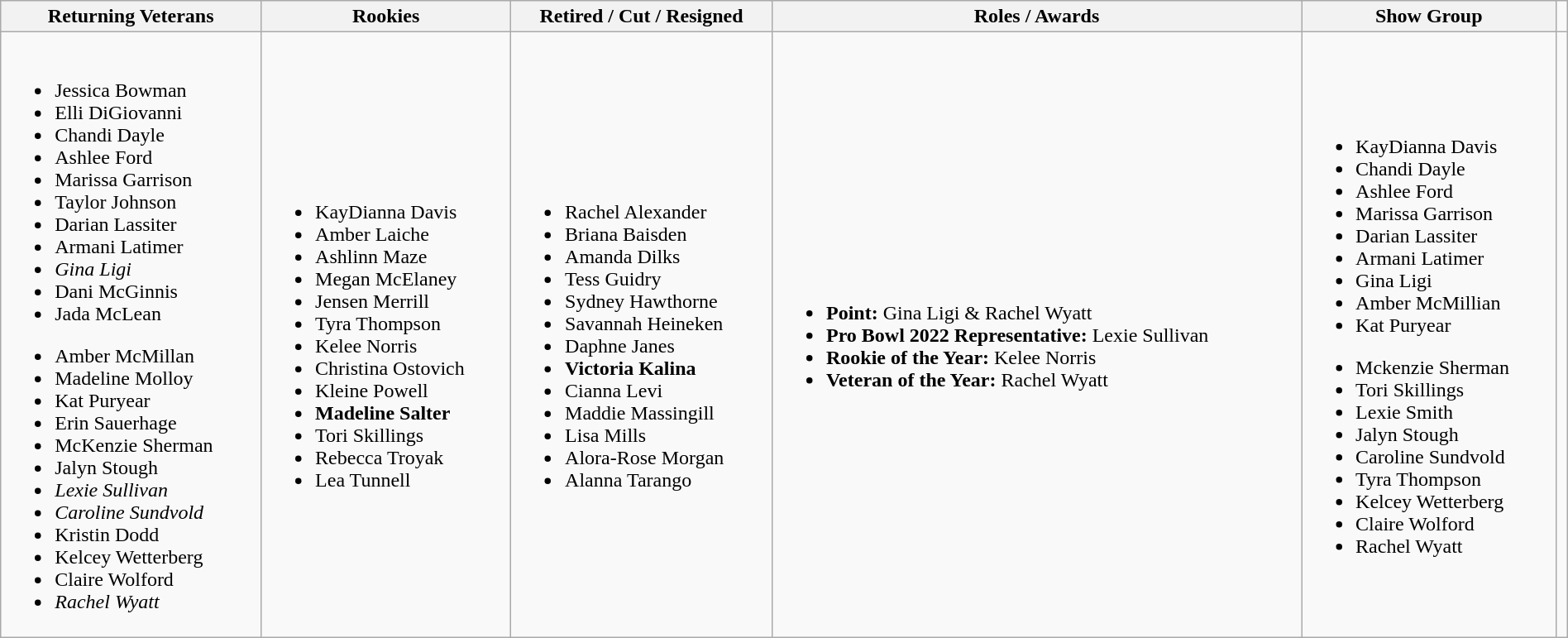<table class="wikitable" style="width:100%;">
<tr>
<th>Returning Veterans</th>
<th>Rookies</th>
<th>Retired / Cut / Resigned</th>
<th>Roles / Awards</th>
<th>Show Group</th>
</tr>
<tr>
<td><br><ul><li>Jessica Bowman</li><li>Elli DiGiovanni</li><li>Chandi Dayle</li><li>Ashlee Ford</li><li>Marissa Garrison</li><li>Taylor Johnson</li><li>Darian Lassiter</li><li>Armani Latimer</li><li><em>Gina Ligi</em></li><li>Dani McGinnis</li><li>Jada McLean</li></ul><ul><li>Amber McMillan</li><li>Madeline Molloy</li><li>Kat Puryear</li><li>Erin Sauerhage</li><li>McKenzie Sherman</li><li>Jalyn Stough</li><li><em>Lexie Sullivan</em></li><li><em>Caroline Sundvold</em></li><li>Kristin Dodd</li><li>Kelcey Wetterberg</li><li>Claire Wolford</li><li><em>Rachel Wyatt</em></li></ul></td>
<td><br><ul><li>KayDianna Davis</li><li>Amber Laiche</li><li>Ashlinn Maze</li><li>Megan McElaney</li><li>Jensen Merrill</li><li>Tyra Thompson</li><li>Kelee Norris</li><li>Christina Ostovich</li><li>Kleine Powell</li><li><strong>Madeline Salter</strong></li><li>Tori Skillings</li><li>Rebecca Troyak</li><li>Lea Tunnell</li></ul></td>
<td><br><ul><li>Rachel Alexander </li><li>Briana Baisden </li><li>Amanda Dilks </li><li>Tess Guidry </li><li>Sydney Hawthorne </li><li>Savannah Heineken </li><li>Daphne Janes </li><li><strong>Victoria Kalina</strong> </li><li>Cianna Levi </li><li>Maddie Massingill </li><li>Lisa Mills </li><li>Alora-Rose Morgan </li><li>Alanna Tarango </li></ul></td>
<td><br><ul><li><strong>Point:</strong> Gina Ligi & Rachel Wyatt</li><li><strong>Pro Bowl 2022 Representative:</strong> Lexie Sullivan</li><li><strong>Rookie of the Year:</strong> Kelee Norris</li><li><strong>Veteran of the Year:</strong> Rachel Wyatt</li></ul></td>
<td><br><ul><li>KayDianna Davis</li><li>Chandi Dayle</li><li>Ashlee Ford</li><li>Marissa Garrison</li><li>Darian Lassiter</li><li>Armani Latimer</li><li>Gina Ligi</li><li>Amber McMillian</li><li>Kat Puryear</li></ul><ul><li>Mckenzie Sherman</li><li>Tori Skillings</li><li>Lexie Smith</li><li>Jalyn Stough</li><li>Caroline Sundvold</li><li>Tyra Thompson</li><li>Kelcey Wetterberg</li><li>Claire Wolford</li><li>Rachel Wyatt</li></ul></td>
<td></td>
</tr>
</table>
